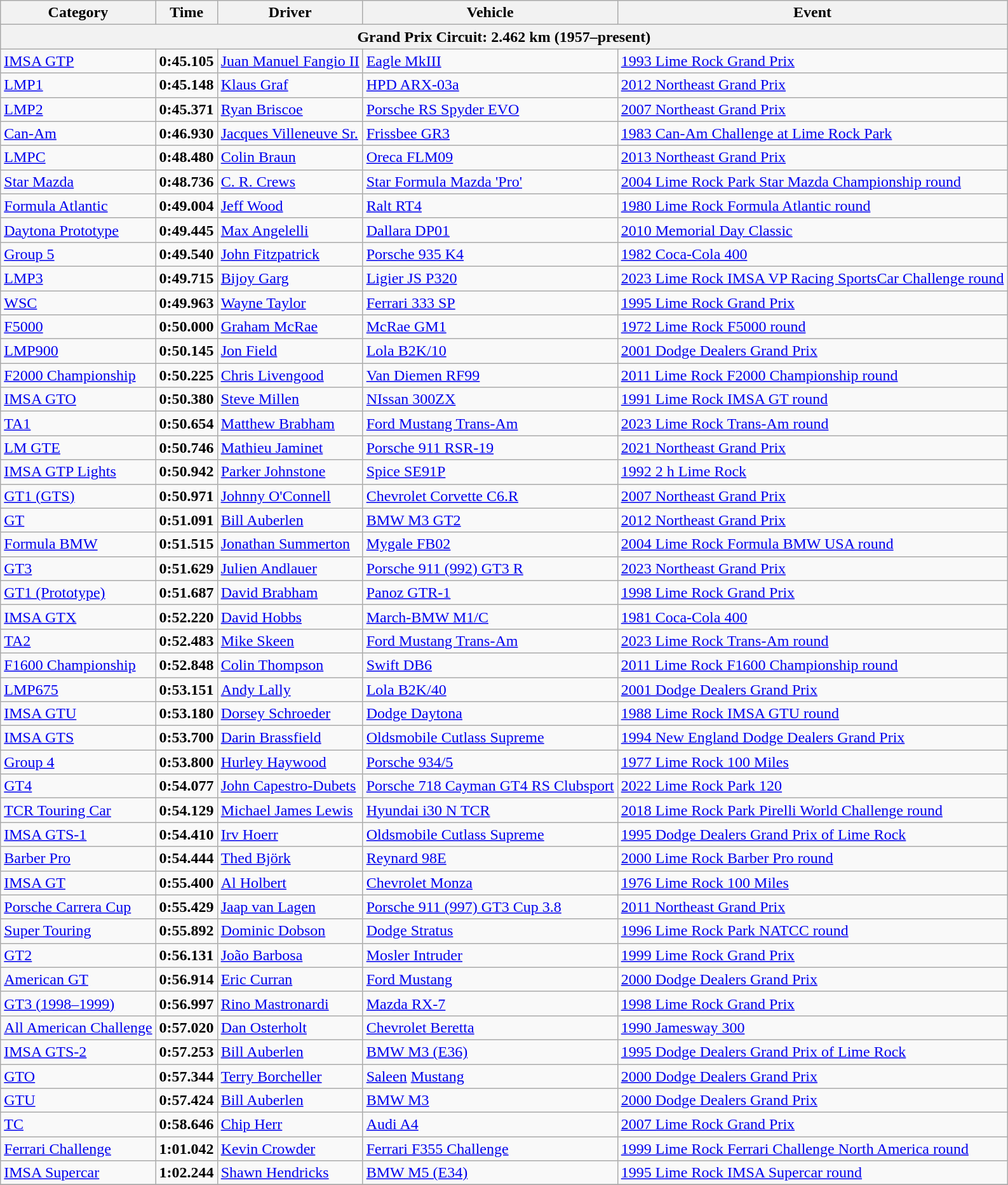<table class="wikitable">
<tr>
<th>Category</th>
<th>Time</th>
<th>Driver</th>
<th>Vehicle</th>
<th>Event</th>
</tr>
<tr>
<th colspan=5>Grand Prix Circuit: 2.462 km (1957–present)</th>
</tr>
<tr>
<td><a href='#'>IMSA GTP</a></td>
<td><strong>0:45.105</strong></td>
<td><a href='#'>Juan Manuel Fangio II</a></td>
<td><a href='#'>Eagle MkIII</a></td>
<td><a href='#'>1993 Lime Rock Grand Prix</a></td>
</tr>
<tr>
<td><a href='#'>LMP1</a></td>
<td><strong>0:45.148</strong></td>
<td><a href='#'>Klaus Graf</a></td>
<td><a href='#'>HPD ARX-03a</a></td>
<td><a href='#'>2012 Northeast Grand Prix</a></td>
</tr>
<tr>
<td><a href='#'>LMP2</a></td>
<td><strong>0:45.371</strong></td>
<td><a href='#'>Ryan Briscoe</a></td>
<td><a href='#'>Porsche RS Spyder EVO</a></td>
<td><a href='#'>2007 Northeast Grand Prix</a></td>
</tr>
<tr>
<td><a href='#'>Can-Am</a></td>
<td><strong>0:46.930</strong></td>
<td><a href='#'>Jacques Villeneuve Sr.</a></td>
<td><a href='#'>Frissbee GR3</a></td>
<td><a href='#'>1983 Can-Am Challenge at Lime Rock Park</a></td>
</tr>
<tr>
<td><a href='#'>LMPC</a></td>
<td><strong>0:48.480</strong></td>
<td><a href='#'>Colin Braun</a></td>
<td><a href='#'>Oreca FLM09</a></td>
<td><a href='#'>2013 Northeast Grand Prix</a></td>
</tr>
<tr>
<td><a href='#'>Star Mazda</a></td>
<td><strong>0:48.736</strong></td>
<td><a href='#'>C. R. Crews</a></td>
<td><a href='#'>Star Formula Mazda 'Pro'</a></td>
<td><a href='#'>2004 Lime Rock Park Star Mazda Championship round</a></td>
</tr>
<tr>
<td><a href='#'>Formula Atlantic</a></td>
<td><strong>0:49.004</strong></td>
<td><a href='#'>Jeff Wood</a></td>
<td><a href='#'>Ralt RT4</a></td>
<td><a href='#'>1980 Lime Rock Formula Atlantic round</a></td>
</tr>
<tr>
<td><a href='#'>Daytona Prototype</a></td>
<td><strong>0:49.445</strong></td>
<td><a href='#'>Max Angelelli</a></td>
<td><a href='#'>Dallara DP01</a></td>
<td><a href='#'>2010 Memorial Day Classic</a></td>
</tr>
<tr>
<td><a href='#'>Group 5</a></td>
<td><strong>0:49.540</strong></td>
<td><a href='#'>John Fitzpatrick</a></td>
<td><a href='#'>Porsche 935 K4</a></td>
<td><a href='#'>1982 Coca-Cola 400</a></td>
</tr>
<tr>
<td><a href='#'>LMP3</a></td>
<td><strong>0:49.715</strong></td>
<td><a href='#'>Bijoy Garg</a></td>
<td><a href='#'>Ligier JS P320</a></td>
<td><a href='#'>2023 Lime Rock IMSA VP Racing SportsCar Challenge round</a></td>
</tr>
<tr>
<td><a href='#'>WSC</a></td>
<td><strong>0:49.963</strong></td>
<td><a href='#'>Wayne Taylor</a></td>
<td><a href='#'>Ferrari 333 SP</a></td>
<td><a href='#'>1995 Lime Rock Grand Prix</a></td>
</tr>
<tr>
<td><a href='#'>F5000</a></td>
<td><strong>0:50.000</strong></td>
<td><a href='#'>Graham McRae</a></td>
<td><a href='#'>McRae GM1</a></td>
<td><a href='#'>1972 Lime Rock F5000 round</a></td>
</tr>
<tr>
<td><a href='#'>LMP900</a></td>
<td><strong>0:50.145</strong></td>
<td><a href='#'>Jon Field</a></td>
<td><a href='#'>Lola B2K/10</a></td>
<td><a href='#'>2001 Dodge Dealers Grand Prix</a></td>
</tr>
<tr>
<td><a href='#'>F2000 Championship</a></td>
<td><strong>0:50.225</strong></td>
<td><a href='#'>Chris Livengood</a></td>
<td><a href='#'>Van Diemen RF99</a></td>
<td><a href='#'>2011 Lime Rock F2000 Championship round</a></td>
</tr>
<tr>
<td><a href='#'>IMSA GTO</a></td>
<td><strong>0:50.380</strong></td>
<td><a href='#'>Steve Millen</a></td>
<td><a href='#'>NIssan 300ZX</a></td>
<td><a href='#'>1991 Lime Rock IMSA GT round</a></td>
</tr>
<tr>
<td><a href='#'>TA1</a></td>
<td><strong>0:50.654</strong></td>
<td><a href='#'>Matthew Brabham</a></td>
<td><a href='#'>Ford Mustang Trans-Am</a></td>
<td><a href='#'>2023 Lime Rock Trans-Am round</a></td>
</tr>
<tr>
<td><a href='#'>LM GTE</a></td>
<td><strong>0:50.746</strong></td>
<td><a href='#'>Mathieu Jaminet</a></td>
<td><a href='#'>Porsche 911 RSR-19</a></td>
<td><a href='#'>2021 Northeast Grand Prix</a></td>
</tr>
<tr>
<td><a href='#'>IMSA GTP Lights</a></td>
<td><strong>0:50.942</strong></td>
<td><a href='#'>Parker Johnstone</a></td>
<td><a href='#'>Spice SE91P</a></td>
<td><a href='#'>1992 2 h Lime Rock</a></td>
</tr>
<tr>
<td><a href='#'>GT1 (GTS)</a></td>
<td><strong>0:50.971</strong></td>
<td><a href='#'>Johnny O'Connell</a></td>
<td><a href='#'>Chevrolet Corvette C6.R</a></td>
<td><a href='#'>2007 Northeast Grand Prix</a></td>
</tr>
<tr>
<td><a href='#'>GT</a></td>
<td><strong>0:51.091</strong></td>
<td><a href='#'>Bill Auberlen</a></td>
<td><a href='#'>BMW M3 GT2</a></td>
<td><a href='#'>2012 Northeast Grand Prix</a></td>
</tr>
<tr>
<td><a href='#'>Formula BMW</a></td>
<td><strong>0:51.515</strong></td>
<td><a href='#'>Jonathan Summerton</a></td>
<td><a href='#'>Mygale FB02</a></td>
<td><a href='#'>2004 Lime Rock Formula BMW USA round</a></td>
</tr>
<tr>
<td><a href='#'>GT3</a></td>
<td><strong>0:51.629</strong></td>
<td><a href='#'>Julien Andlauer</a></td>
<td><a href='#'>Porsche 911 (992) GT3 R</a></td>
<td><a href='#'>2023 Northeast Grand Prix</a></td>
</tr>
<tr>
<td><a href='#'>GT1 (Prototype)</a></td>
<td><strong>0:51.687</strong></td>
<td><a href='#'>David Brabham</a></td>
<td><a href='#'>Panoz GTR-1</a></td>
<td><a href='#'>1998 Lime Rock Grand Prix</a></td>
</tr>
<tr>
<td><a href='#'>IMSA GTX</a></td>
<td><strong>0:52.220</strong></td>
<td><a href='#'>David Hobbs</a></td>
<td><a href='#'>March-BMW M1/C</a></td>
<td><a href='#'>1981 Coca-Cola 400</a></td>
</tr>
<tr>
<td><a href='#'>TA2</a></td>
<td><strong>0:52.483</strong></td>
<td><a href='#'>Mike Skeen</a></td>
<td><a href='#'>Ford Mustang Trans-Am</a></td>
<td><a href='#'>2023 Lime Rock Trans-Am round</a></td>
</tr>
<tr>
<td><a href='#'>F1600 Championship</a></td>
<td><strong>0:52.848</strong></td>
<td><a href='#'>Colin Thompson</a></td>
<td><a href='#'>Swift DB6</a></td>
<td><a href='#'>2011 Lime Rock F1600 Championship round</a></td>
</tr>
<tr>
<td><a href='#'>LMP675</a></td>
<td><strong>0:53.151</strong></td>
<td><a href='#'>Andy Lally</a></td>
<td><a href='#'>Lola B2K/40</a></td>
<td><a href='#'>2001 Dodge Dealers Grand Prix</a></td>
</tr>
<tr>
<td><a href='#'>IMSA GTU</a></td>
<td><strong>0:53.180</strong></td>
<td><a href='#'>Dorsey Schroeder</a></td>
<td><a href='#'>Dodge Daytona</a></td>
<td><a href='#'>1988 Lime Rock IMSA GTU round</a></td>
</tr>
<tr>
<td><a href='#'>IMSA GTS</a></td>
<td><strong>0:53.700</strong></td>
<td><a href='#'>Darin Brassfield</a></td>
<td><a href='#'>Oldsmobile Cutlass Supreme</a></td>
<td><a href='#'>1994 New England Dodge Dealers Grand Prix</a></td>
</tr>
<tr>
<td><a href='#'>Group 4</a></td>
<td><strong>0:53.800</strong></td>
<td><a href='#'>Hurley Haywood</a></td>
<td><a href='#'>Porsche 934/5</a></td>
<td><a href='#'>1977 Lime Rock 100 Miles</a></td>
</tr>
<tr>
<td><a href='#'>GT4</a></td>
<td><strong>0:54.077</strong></td>
<td><a href='#'>John Capestro-Dubets</a></td>
<td><a href='#'>Porsche 718 Cayman GT4 RS Clubsport</a></td>
<td><a href='#'>2022 Lime Rock Park 120</a></td>
</tr>
<tr>
<td><a href='#'>TCR Touring Car</a></td>
<td><strong>0:54.129</strong></td>
<td><a href='#'>Michael James Lewis</a></td>
<td><a href='#'>Hyundai i30 N TCR</a></td>
<td><a href='#'>2018 Lime Rock Park Pirelli World Challenge round</a></td>
</tr>
<tr>
<td><a href='#'>IMSA GTS-1</a></td>
<td><strong>0:54.410</strong></td>
<td><a href='#'>Irv Hoerr</a></td>
<td><a href='#'>Oldsmobile Cutlass Supreme</a></td>
<td><a href='#'>1995 Dodge Dealers Grand Prix of Lime Rock</a></td>
</tr>
<tr>
<td><a href='#'>Barber Pro</a></td>
<td><strong>0:54.444</strong></td>
<td><a href='#'>Thed Björk</a></td>
<td><a href='#'>Reynard 98E</a></td>
<td><a href='#'>2000 Lime Rock Barber Pro round</a></td>
</tr>
<tr>
<td><a href='#'>IMSA GT</a></td>
<td><strong>0:55.400</strong></td>
<td><a href='#'>Al Holbert</a></td>
<td><a href='#'>Chevrolet Monza</a></td>
<td><a href='#'>1976 Lime Rock 100 Miles</a></td>
</tr>
<tr>
<td><a href='#'>Porsche Carrera Cup</a></td>
<td><strong>0:55.429</strong></td>
<td><a href='#'>Jaap van Lagen</a></td>
<td><a href='#'>Porsche 911 (997) GT3 Cup 3.8</a></td>
<td><a href='#'>2011 Northeast Grand Prix</a></td>
</tr>
<tr>
<td><a href='#'>Super Touring</a></td>
<td><strong>0:55.892</strong></td>
<td><a href='#'>Dominic Dobson</a></td>
<td><a href='#'>Dodge Stratus</a></td>
<td><a href='#'>1996 Lime Rock Park NATCC round</a></td>
</tr>
<tr>
<td><a href='#'>GT2</a></td>
<td><strong>0:56.131</strong></td>
<td><a href='#'>João Barbosa</a></td>
<td><a href='#'>Mosler Intruder</a></td>
<td><a href='#'>1999 Lime Rock Grand Prix</a></td>
</tr>
<tr>
<td><a href='#'>American GT</a></td>
<td><strong>0:56.914</strong></td>
<td><a href='#'>Eric Curran</a></td>
<td><a href='#'>Ford Mustang</a></td>
<td><a href='#'>2000 Dodge Dealers Grand Prix</a></td>
</tr>
<tr>
<td><a href='#'>GT3 (1998–1999)</a></td>
<td><strong>0:56.997</strong></td>
<td><a href='#'>Rino Mastronardi</a></td>
<td><a href='#'>Mazda RX-7</a></td>
<td><a href='#'>1998 Lime Rock Grand Prix</a></td>
</tr>
<tr>
<td><a href='#'>All American Challenge</a></td>
<td><strong>0:57.020</strong></td>
<td><a href='#'>Dan Osterholt</a></td>
<td><a href='#'>Chevrolet Beretta</a></td>
<td><a href='#'>1990 Jamesway 300</a></td>
</tr>
<tr>
<td><a href='#'>IMSA GTS-2</a></td>
<td><strong>0:57.253</strong></td>
<td><a href='#'>Bill Auberlen</a></td>
<td><a href='#'>BMW M3 (E36)</a></td>
<td><a href='#'>1995 Dodge Dealers Grand Prix of Lime Rock</a></td>
</tr>
<tr>
<td><a href='#'>GTO</a></td>
<td><strong>0:57.344</strong></td>
<td><a href='#'>Terry Borcheller</a></td>
<td><a href='#'>Saleen</a> <a href='#'>Mustang</a></td>
<td><a href='#'>2000 Dodge Dealers Grand Prix</a></td>
</tr>
<tr>
<td><a href='#'>GTU</a></td>
<td><strong>0:57.424</strong></td>
<td><a href='#'>Bill Auberlen</a></td>
<td><a href='#'>BMW M3</a></td>
<td><a href='#'>2000 Dodge Dealers Grand Prix</a></td>
</tr>
<tr>
<td><a href='#'>TC</a></td>
<td><strong>0:58.646</strong></td>
<td><a href='#'>Chip Herr</a></td>
<td><a href='#'>Audi A4</a></td>
<td><a href='#'>2007 Lime Rock Grand Prix</a></td>
</tr>
<tr>
<td><a href='#'>Ferrari Challenge</a></td>
<td><strong>1:01.042</strong></td>
<td><a href='#'>Kevin Crowder</a></td>
<td><a href='#'>Ferrari F355 Challenge</a></td>
<td><a href='#'>1999 Lime Rock Ferrari Challenge North America round</a></td>
</tr>
<tr>
<td><a href='#'>IMSA Supercar</a></td>
<td><strong>1:02.244</strong></td>
<td><a href='#'>Shawn Hendricks</a></td>
<td><a href='#'>BMW M5 (E34)</a></td>
<td><a href='#'>1995 Lime Rock IMSA Supercar round</a></td>
</tr>
<tr>
</tr>
</table>
